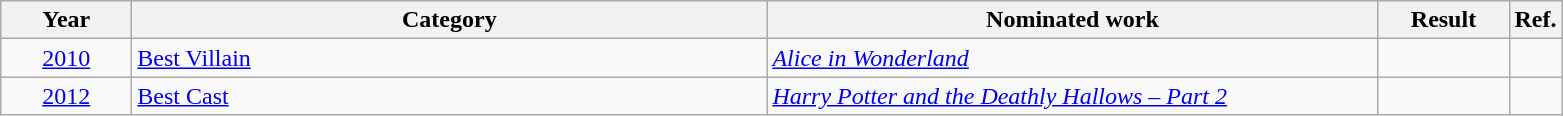<table class=wikitable>
<tr>
<th scope="col" style="width:5em;">Year</th>
<th scope="col" style="width:26em;">Category</th>
<th scope="col" style="width:25em;">Nominated work</th>
<th scope="col" style="width:5em;">Result</th>
<th>Ref.</th>
</tr>
<tr>
<td style="text-align:center;"><a href='#'>2010</a></td>
<td><a href='#'>Best Villain</a></td>
<td><em><a href='#'>Alice in Wonderland</a></em></td>
<td></td>
<td></td>
</tr>
<tr>
<td align="center"><a href='#'>2012</a></td>
<td><a href='#'>Best Cast</a></td>
<td><em><a href='#'>Harry Potter and the Deathly Hallows – Part 2</a></em></td>
<td></td>
<td></td>
</tr>
</table>
